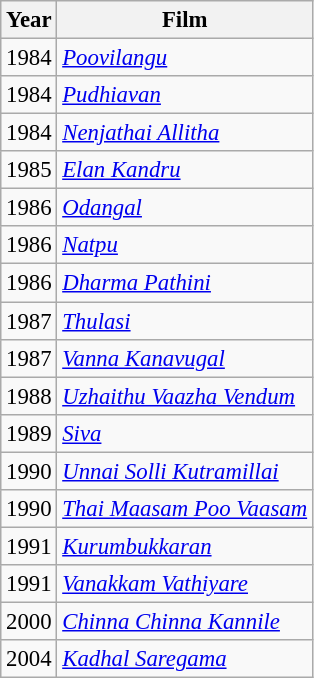<table class="wikitable" style="font-size: 95%;">
<tr>
<th>Year</th>
<th>Film</th>
</tr>
<tr>
<td>1984</td>
<td><em><a href='#'>Poovilangu</a></em></td>
</tr>
<tr>
<td>1984</td>
<td><em><a href='#'>Pudhiavan</a></em></td>
</tr>
<tr>
<td>1984</td>
<td><em><a href='#'>Nenjathai Allitha</a></em></td>
</tr>
<tr>
<td>1985</td>
<td><em><a href='#'>Elan Kandru</a></em></td>
</tr>
<tr>
<td>1986</td>
<td><em><a href='#'>Odangal</a></em></td>
</tr>
<tr>
<td>1986</td>
<td><em><a href='#'>Natpu</a></em></td>
</tr>
<tr>
<td>1986</td>
<td><em><a href='#'>Dharma Pathini</a></em></td>
</tr>
<tr>
<td>1987</td>
<td><em><a href='#'>Thulasi</a></em></td>
</tr>
<tr>
<td>1987</td>
<td><em><a href='#'>Vanna Kanavugal</a></em></td>
</tr>
<tr>
<td>1988</td>
<td><em><a href='#'>Uzhaithu Vaazha Vendum</a></em></td>
</tr>
<tr>
<td>1989</td>
<td><em><a href='#'>Siva</a></em></td>
</tr>
<tr>
<td>1990</td>
<td><em><a href='#'>Unnai Solli Kutramillai</a></em></td>
</tr>
<tr>
<td>1990</td>
<td><em><a href='#'>Thai Maasam Poo Vaasam</a></em></td>
</tr>
<tr>
<td>1991</td>
<td><em><a href='#'>Kurumbukkaran</a></em></td>
</tr>
<tr>
<td>1991</td>
<td><em><a href='#'>Vanakkam Vathiyare</a></em></td>
</tr>
<tr>
<td>2000</td>
<td><em><a href='#'>Chinna Chinna Kannile</a></em></td>
</tr>
<tr>
<td>2004</td>
<td><em><a href='#'>Kadhal Saregama</a></em></td>
</tr>
</table>
